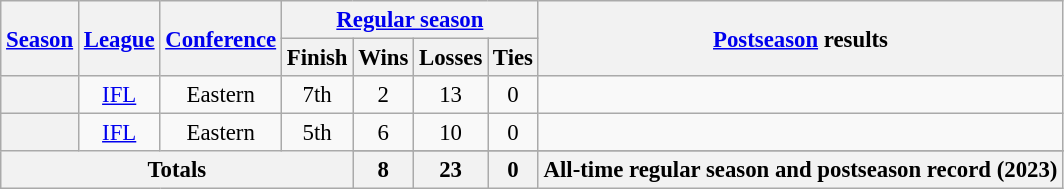<table class="wikitable" style="text-align:center; font-size: 95%;">
<tr>
<th rowspan="2"><a href='#'>Season</a></th>
<th rowspan="2"><a href='#'>League</a></th>
<th rowspan="2"><a href='#'>Conference</a></th>
<th colspan="4"><a href='#'>Regular season</a></th>
<th rowspan="2"><a href='#'>Postseason</a> results</th>
</tr>
<tr>
<th>Finish</th>
<th>Wins</th>
<th>Losses</th>
<th>Ties</th>
</tr>
<tr>
<th></th>
<td><a href='#'>IFL</a></td>
<td>Eastern</td>
<td>7th</td>
<td>2</td>
<td>13</td>
<td>0</td>
<td align="left"></td>
</tr>
<tr>
<th></th>
<td><a href='#'>IFL</a></td>
<td>Eastern</td>
<td>5th</td>
<td>6</td>
<td>10</td>
<td>0</td>
<td align="left"></td>
</tr>
<tr>
<th rowspan="3" colspan="4">Totals<br></th>
</tr>
<tr>
<th>8</th>
<th>23</th>
<th>0</th>
<th>All-time regular season and postseason record (2023)</th>
</tr>
</table>
